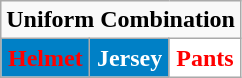<table class="wikitable"  style="display: inline-table;">
<tr>
<td align="center" Colspan="3"><strong>Uniform Combination</strong></td>
</tr>
<tr align="center">
<td style="background:#0080C6; color:red"><strong>Helmet</strong></td>
<td style="background:#0080C6; color:white"><strong>Jersey</strong></td>
<td style="background:white; color:red"><strong>Pants</strong></td>
</tr>
</table>
